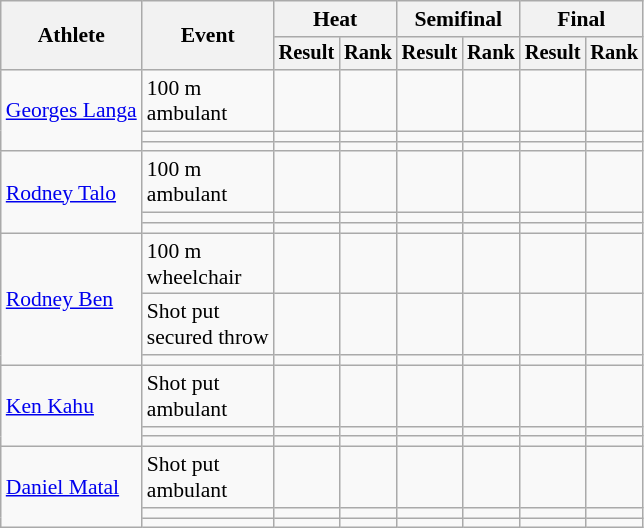<table class="wikitable" style="font-size:90%">
<tr>
<th rowspan="2">Athlete</th>
<th rowspan="2">Event</th>
<th colspan="2">Heat</th>
<th colspan="2">Semifinal</th>
<th colspan="2">Final</th>
</tr>
<tr style="font-size:95%">
<th>Result</th>
<th>Rank</th>
<th>Result</th>
<th>Rank</th>
<th>Result</th>
<th>Rank</th>
</tr>
<tr style=text-align:center>
<td style=text-align:left rowspan=3><a href='#'>Georges Langa</a></td>
<td style=text-align:left>100 m<br>ambulant</td>
<td></td>
<td></td>
<td></td>
<td></td>
<td></td>
<td></td>
</tr>
<tr style=text-align:center>
<td style=text-align:left></td>
<td></td>
<td></td>
<td></td>
<td></td>
<td></td>
<td></td>
</tr>
<tr style=text-align:center>
<td style=text-align:left></td>
<td></td>
<td></td>
<td></td>
<td></td>
<td></td>
<td></td>
</tr>
<tr style=text-align:center>
<td style=text-align:left rowspan=3><a href='#'>Rodney Talo</a></td>
<td style=text-align:left>100 m<br>ambulant</td>
<td></td>
<td></td>
<td></td>
<td></td>
<td></td>
<td></td>
</tr>
<tr style=text-align:center>
<td style=text-align:left></td>
<td></td>
<td></td>
<td></td>
<td></td>
<td></td>
<td></td>
</tr>
<tr style=text-align:center>
<td style=text-align:left></td>
<td></td>
<td></td>
<td></td>
<td></td>
<td></td>
<td></td>
</tr>
<tr style=text-align:center>
<td style=text-align:left rowspan=3><a href='#'>Rodney Ben</a></td>
<td style=text-align:left>100 m<br>wheelchair</td>
<td></td>
<td></td>
<td></td>
<td></td>
<td></td>
<td></td>
</tr>
<tr style=text-align:center>
<td style=text-align:left>Shot put<br>secured throw</td>
<td></td>
<td></td>
<td></td>
<td></td>
<td></td>
<td></td>
</tr>
<tr style=text-align:center>
<td style=text-align:left></td>
<td></td>
<td></td>
<td></td>
<td></td>
<td></td>
<td></td>
</tr>
<tr style=text-align:center>
<td style=text-align:left rowspan=3><a href='#'>Ken Kahu</a></td>
<td style=text-align:left>Shot put<br>ambulant</td>
<td></td>
<td></td>
<td></td>
<td></td>
<td></td>
<td></td>
</tr>
<tr style=text-align:center>
<td style=text-align:left></td>
<td></td>
<td></td>
<td></td>
<td></td>
<td></td>
<td></td>
</tr>
<tr style=text-align:center>
<td style=text-align:left></td>
<td></td>
<td></td>
<td></td>
<td></td>
<td></td>
<td></td>
</tr>
<tr style=text-align:center>
<td style=text-align:left rowspan=3><a href='#'>Daniel Matal</a></td>
<td style=text-align:left>Shot put<br>ambulant</td>
<td></td>
<td></td>
<td></td>
<td></td>
<td></td>
<td></td>
</tr>
<tr style=text-align:center>
<td style=text-align:left></td>
<td></td>
<td></td>
<td></td>
<td></td>
<td></td>
<td></td>
</tr>
<tr style=text-align:center>
<td style=text-align:left></td>
<td></td>
<td></td>
<td></td>
<td></td>
<td></td>
<td></td>
</tr>
</table>
